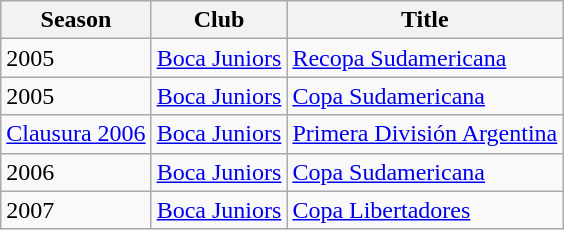<table class="wikitable">
<tr>
<th>Season</th>
<th>Club</th>
<th>Title</th>
</tr>
<tr>
<td>2005</td>
<td><a href='#'>Boca Juniors</a></td>
<td><a href='#'>Recopa Sudamericana</a></td>
</tr>
<tr>
<td>2005</td>
<td><a href='#'>Boca Juniors</a></td>
<td><a href='#'>Copa Sudamericana</a></td>
</tr>
<tr>
<td><a href='#'>Clausura 2006</a></td>
<td><a href='#'>Boca Juniors</a></td>
<td><a href='#'>Primera División Argentina</a></td>
</tr>
<tr>
<td>2006</td>
<td><a href='#'>Boca Juniors</a></td>
<td><a href='#'>Copa Sudamericana</a></td>
</tr>
<tr>
<td>2007</td>
<td><a href='#'>Boca Juniors</a></td>
<td><a href='#'>Copa Libertadores</a></td>
</tr>
</table>
